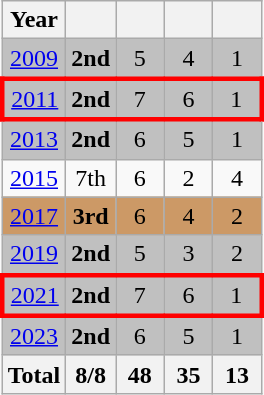<table class="wikitable" style="text-align:center">
<tr>
<th>Year</th>
<th></th>
<th width=25></th>
<th width=25></th>
<th width=25></th>
</tr>
<tr style="background:silver;">
<td> <a href='#'>2009</a></td>
<td><strong>2nd</strong></td>
<td>5</td>
<td>4</td>
<td>1</td>
</tr>
<tr style="background:silver; border:3px solid red">
<td> <a href='#'>2011</a></td>
<td><strong>2nd</strong></td>
<td>7</td>
<td>6</td>
<td>1</td>
</tr>
<tr style="background:silver;">
<td> <a href='#'>2013</a></td>
<td><strong>2nd</strong></td>
<td>6</td>
<td>5</td>
<td>1</td>
</tr>
<tr>
<td> <a href='#'>2015</a></td>
<td>7th</td>
<td>6</td>
<td>2</td>
<td>4</td>
</tr>
<tr style="background:#cc9966;">
<td> <a href='#'>2017</a></td>
<td><strong>3rd</strong></td>
<td>6</td>
<td>4</td>
<td>2</td>
</tr>
<tr style="background:silver;">
<td> <a href='#'>2019</a></td>
<td><strong>2nd</strong></td>
<td>5</td>
<td>3</td>
<td>2</td>
</tr>
<tr style="background:silver; border:3px solid red">
<td> <a href='#'>2021</a></td>
<td><strong>2nd</strong></td>
<td>7</td>
<td>6</td>
<td>1</td>
</tr>
<tr style="background:silver;">
<td> <a href='#'>2023</a></td>
<td><strong>2nd</strong></td>
<td>6</td>
<td>5</td>
<td>1</td>
</tr>
<tr>
<th>Total</th>
<th>8/8</th>
<th>48</th>
<th>35</th>
<th>13</th>
</tr>
</table>
